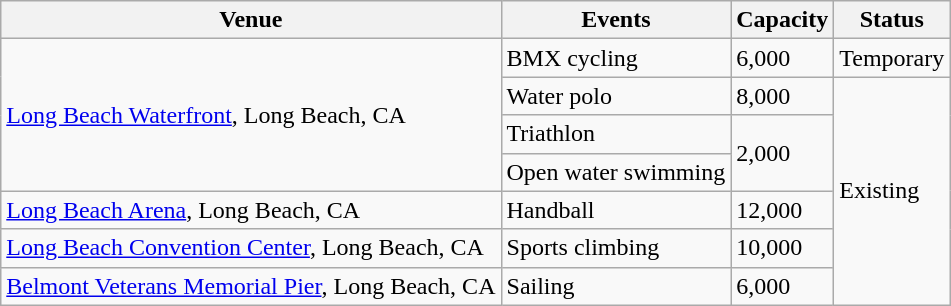<table class="wikitable">
<tr>
<th>Venue</th>
<th>Events</th>
<th>Capacity</th>
<th>Status</th>
</tr>
<tr>
<td rowspan="4"><a href='#'>Long Beach Waterfront</a>, Long Beach, CA</td>
<td>BMX cycling</td>
<td>6,000</td>
<td>Temporary</td>
</tr>
<tr>
<td>Water polo</td>
<td>8,000</td>
<td rowspan=6>Existing</td>
</tr>
<tr>
<td>Triathlon</td>
<td rowspan=2>2,000</td>
</tr>
<tr>
<td>Open water swimming</td>
</tr>
<tr>
<td rowspan="1"><a href='#'>Long Beach Arena</a>, Long Beach, CA</td>
<td>Handball</td>
<td>12,000</td>
</tr>
<tr>
<td rowspan="1"><a href='#'>Long Beach Convention Center</a>, Long Beach, CA</td>
<td>Sports climbing</td>
<td>10,000</td>
</tr>
<tr>
<td rowspan="1"><a href='#'>Belmont Veterans Memorial Pier</a>, Long Beach, CA</td>
<td>Sailing</td>
<td>6,000</td>
</tr>
</table>
